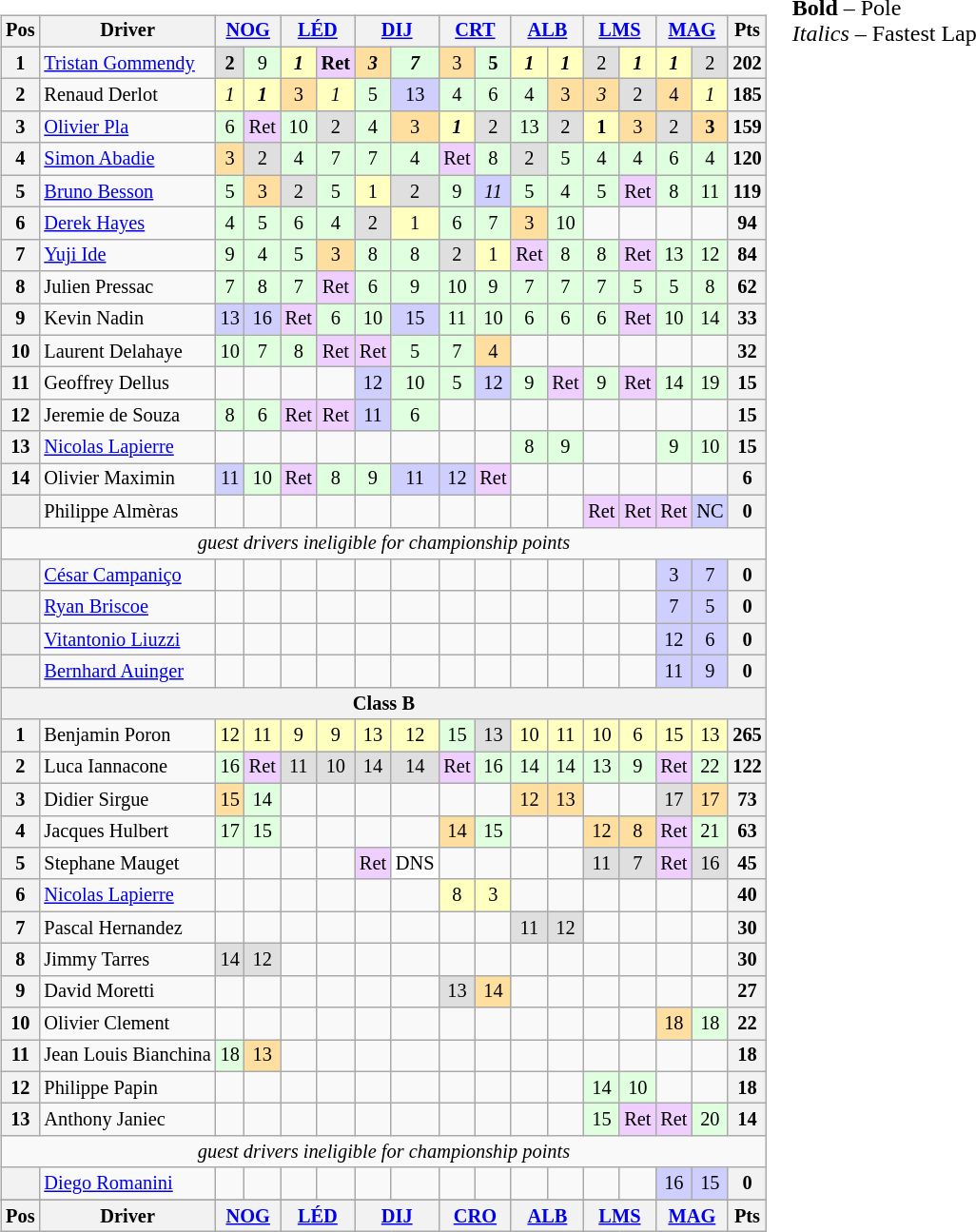<table>
<tr>
<td><br><table class="wikitable" style="font-size: 85%; text-align:center">
<tr valign="top">
<th valign="middle">Pos</th>
<th valign="middle">Driver</th>
<th colspan=2><a href='#'>NOG</a></th>
<th colspan=2><a href='#'>LÉD</a></th>
<th colspan=2><a href='#'>DIJ</a></th>
<th colspan=2><a href='#'>CRT</a></th>
<th colspan=2><a href='#'>ALB</a></th>
<th colspan=2><a href='#'>LMS</a></th>
<th colspan=2><a href='#'>MAG</a></th>
<th valign="middle">Pts</th>
</tr>
<tr>
<th>1</th>
<td align=left> <a href='#'>Tristan Gommendy</a></td>
<td style="background:#DFDFDF;"><strong>2</strong></td>
<td style="background:#DFFFDF;">9</td>
<td style="background:#FFFFBF;"><strong><em>1</em></strong></td>
<td style="background:#EFCFFF;"><strong>Ret</strong></td>
<td style="background:#FFDF9F;"><strong><em>3</em></strong></td>
<td style="background:#DFFFDF;"><strong><em>7</em></strong></td>
<td style="background:#FFDF9F;">3</td>
<td style="background:#DFFFDF;"><strong>5</strong></td>
<td style="background:#FFFFBF;"><strong><em>1</em></strong></td>
<td style="background:#FFFFBF;"><strong><em>1</em></strong></td>
<td style="background:#DFDFDF;">2</td>
<td style="background:#FFFFBF;"><strong><em>1</em></strong></td>
<td style="background:#FFFFBF;"><strong><em>1</em></strong></td>
<td style="background:#DFDFDF;">2</td>
<th>202</th>
</tr>
<tr>
<th>2</th>
<td align=left> Renaud Derlot</td>
<td style="background:#FFFFBF;"><em>1</em></td>
<td style="background:#FFFFBF;"><strong><em>1</em></strong></td>
<td style="background:#FFDF9F;">3</td>
<td style="background:#FFFFBF;"><em>1</em></td>
<td style="background:#DFFFDF;">5</td>
<td style="background:#CFCFFF;">13</td>
<td style="background:#DFFFDF;">4</td>
<td style="background:#DFFFDF;">6</td>
<td style="background:#DFFFDF;">4</td>
<td style="background:#FFDF9F;">3</td>
<td style="background:#FFDF9F;"><em>3</em></td>
<td style="background:#DFDFDF;">2</td>
<td style="background:#FFDF9F;">4</td>
<td style="background:#FFFFBF;"><em>1</em></td>
<th>185</th>
</tr>
<tr>
<th>3</th>
<td align=left> <a href='#'>Olivier Pla</a></td>
<td style="background:#DFFFDF;">6</td>
<td style="background:#EFCFFF;">Ret</td>
<td style="background:#DFFFDF;">10</td>
<td style="background:#DFDFDF;">2</td>
<td style="background:#DFFFDF;">4</td>
<td style="background:#FFDF9F;">3</td>
<td style="background:#FFFFBF;"><strong><em>1</em></strong></td>
<td style="background:#DFDFDF;">2</td>
<td style="background:#DFFFDF;">13</td>
<td style="background:#DFDFDF;">2</td>
<td style="background:#FFFFBF;"><strong>1</strong></td>
<td style="background:#FFDF9F;">3</td>
<td style="background:#DFDFDF;">2</td>
<td style="background:#FFDF9F;"><strong>3</strong></td>
<th>159</th>
</tr>
<tr>
<th>4</th>
<td align=left> <a href='#'>Simon Abadie</a></td>
<td style="background:#FFDF9F;">3</td>
<td style="background:#DFDFDF;">2</td>
<td style="background:#DFFFDF;">4</td>
<td style="background:#DFFFDF;">7</td>
<td style="background:#DFFFDF;">7</td>
<td style="background:#DFFFDF;">4</td>
<td style="background:#EFCFFF;">Ret</td>
<td style="background:#DFFFDF;">8</td>
<td style="background:#DFDFDF;">2</td>
<td style="background:#DFFFDF;">5</td>
<td style="background:#DFFFDF;">4</td>
<td style="background:#DFFFDF;">4</td>
<td style="background:#DFFFDF;">6</td>
<td style="background:#DFFFDF;">4</td>
<th>120</th>
</tr>
<tr>
<th>5</th>
<td align=left> <a href='#'>Bruno Besson</a></td>
<td style="background:#DFFFDF;">5</td>
<td style="background:#FFDF9F;">3</td>
<td style="background:#DFDFDF;">2</td>
<td style="background:#DFFFDF;">5</td>
<td style="background:#FFFFBF;">1</td>
<td style="background:#DFDFDF;">2</td>
<td style="background:#DFFFDF;">9</td>
<td style="background:#CFCFFF;"><em>11</em></td>
<td style="background:#DFFFDF;">5</td>
<td style="background:#DFFFDF;">4</td>
<td style="background:#DFFFDF;">5</td>
<td style="background:#EFCFFF;">Ret</td>
<td style="background:#DFFFDF;">8</td>
<td style="background:#DFFFDF;">11</td>
<th>119</th>
</tr>
<tr>
<th>6</th>
<td align=left> <a href='#'>Derek Hayes</a></td>
<td style="background:#DFFFDF;">4</td>
<td style="background:#DFFFDF;">5</td>
<td style="background:#DFFFDF;">6</td>
<td style="background:#DFFFDF;">4</td>
<td style="background:#DFDFDF;">2</td>
<td style="background:#FFFFBF;">1</td>
<td style="background:#DFFFDF;">6</td>
<td style="background:#DFFFDF;">7</td>
<td style="background:#FFDF9F;">3</td>
<td style="background:#DFFFDF;">10</td>
<td></td>
<td></td>
<td></td>
<td></td>
<th>94</th>
</tr>
<tr>
<th>7</th>
<td align=left> <a href='#'>Yuji Ide</a></td>
<td style="background:#DFFFDF;">9</td>
<td style="background:#DFFFDF;">4</td>
<td style="background:#DFFFDF;">5</td>
<td style="background:#FFDF9F;">3</td>
<td style="background:#DFFFDF;">8</td>
<td style="background:#DFFFDF;">8</td>
<td style="background:#DFDFDF;">2</td>
<td style="background:#FFFFBF;">1</td>
<td style="background:#EFCFFF;">Ret</td>
<td style="background:#DFFFDF;">8</td>
<td style="background:#DFFFDF;">8</td>
<td style="background:#EFCFFF;">Ret</td>
<td style="background:#DFFFDF;">13</td>
<td style="background:#DFFFDF;">12</td>
<th>84</th>
</tr>
<tr>
<th>8</th>
<td align=left> Julien Pressac</td>
<td style="background:#DFFFDF;">7</td>
<td style="background:#DFFFDF;">8</td>
<td style="background:#DFFFDF;">7</td>
<td style="background:#EFCFFF;">Ret</td>
<td style="background:#DFFFDF;">6</td>
<td style="background:#DFFFDF;">9</td>
<td style="background:#DFFFDF;">10</td>
<td style="background:#DFFFDF;">9</td>
<td style="background:#DFFFDF;">7</td>
<td style="background:#DFFFDF;">7</td>
<td style="background:#DFFFDF;">7</td>
<td style="background:#DFFFDF;">5</td>
<td style="background:#DFFFDF;">5</td>
<td style="background:#DFFFDF;">8</td>
<th>62</th>
</tr>
<tr>
<th>9</th>
<td align=left> Kevin Nadin</td>
<td style="background:#CFCFFF;">13</td>
<td style="background:#CFCFFF;">16</td>
<td style="background:#EFCFFF;">Ret</td>
<td style="background:#DFFFDF;">6</td>
<td style="background:#DFFFDF;">10</td>
<td style="background:#CFCFFF;">15</td>
<td style="background:#DFFFDF;">11</td>
<td style="background:#DFFFDF;">10</td>
<td style="background:#DFFFDF;">6</td>
<td style="background:#DFFFDF;">6</td>
<td style="background:#DFFFDF;">6</td>
<td style="background:#EFCFFF;">Ret</td>
<td style="background:#DFFFDF;">10</td>
<td style="background:#DFFFDF;">14</td>
<th>33</th>
</tr>
<tr>
<th>10</th>
<td align=left> Laurent Delahaye</td>
<td style="background:#DFFFDF;">10</td>
<td style="background:#DFFFDF;">7</td>
<td style="background:#DFFFDF;">8</td>
<td style="background:#EFCFFF;">Ret</td>
<td style="background:#EFCFFF;">Ret</td>
<td style="background:#DFFFDF;">5</td>
<td style="background:#DFFFDF;">7</td>
<td style="background:#FFDF9F;">4</td>
<td></td>
<td></td>
<td></td>
<td></td>
<td></td>
<td></td>
<th>32</th>
</tr>
<tr>
<th>11</th>
<td align=left> Geoffrey Dellus</td>
<td></td>
<td></td>
<td></td>
<td></td>
<td style="background:#CFCFFF;">12</td>
<td style="background:#DFFFDF;">10</td>
<td style="background:#DFFFDF;">5</td>
<td style="background:#CFCFFF;">12</td>
<td style="background:#DFFFDF;">9</td>
<td style="background:#EFCFFF;">Ret</td>
<td style="background:#DFFFDF;">9</td>
<td style="background:#EFCFFF;">Ret</td>
<td style="background:#DFFFDF;">14</td>
<td style="background:#DFFFDF;">19</td>
<th>15</th>
</tr>
<tr>
<th>12</th>
<td align=left> Jeremie de Souza</td>
<td style="background:#DFFFDF;">8</td>
<td style="background:#DFFFDF;">6</td>
<td style="background:#EFCFFF;">Ret</td>
<td style="background:#EFCFFF;">Ret</td>
<td style="background:#CFCFFF;">11</td>
<td style="background:#DFFFDF;">6</td>
<td></td>
<td></td>
<td></td>
<td></td>
<td></td>
<td></td>
<td></td>
<td></td>
<th>15</th>
</tr>
<tr>
<th>13</th>
<td align=left> <a href='#'>Nicolas Lapierre</a></td>
<td></td>
<td></td>
<td></td>
<td></td>
<td></td>
<td></td>
<td></td>
<td></td>
<td style="background:#DFFFDF;">8</td>
<td style="background:#DFFFDF;">9</td>
<td></td>
<td></td>
<td style="background:#DFFFDF;">9</td>
<td style="background:#DFFFDF;">10</td>
<th>15</th>
</tr>
<tr>
<th>14</th>
<td align=left> Olivier Maximin</td>
<td style="background:#CFCFFF;">11</td>
<td style="background:#DFFFDF;">10</td>
<td style="background:#EFCFFF;">Ret</td>
<td style="background:#DFFFDF;">8</td>
<td style="background:#DFFFDF;">9</td>
<td style="background:#CFCFFF;">11</td>
<td style="background:#CFCFFF;">12</td>
<td style="background:#EFCFFF;">Ret</td>
<td></td>
<td></td>
<td></td>
<td></td>
<td></td>
<td></td>
<th>6</th>
</tr>
<tr>
<th></th>
<td align=left> Philippe Almèras</td>
<td></td>
<td></td>
<td></td>
<td></td>
<td></td>
<td></td>
<td></td>
<td></td>
<td></td>
<td></td>
<td style="background:#EFCFFF;">Ret</td>
<td style="background:#EFCFFF;">Ret</td>
<td style="background:#EFCFFF;">Ret</td>
<td style="background:#CFCFFF;">NC</td>
<th>0</th>
</tr>
<tr>
<td colspan=17 align=center><em>guest drivers ineligible for championship points</em></td>
</tr>
<tr>
<th></th>
<td align=left> <a href='#'>César Campaniço</a></td>
<td></td>
<td></td>
<td></td>
<td></td>
<td></td>
<td></td>
<td></td>
<td></td>
<td></td>
<td></td>
<td></td>
<td></td>
<td style="background:#CFCFFF;">3</td>
<td style="background:#CFCFFF;">7</td>
<th>0</th>
</tr>
<tr>
<th></th>
<td align=left> <a href='#'>Ryan Briscoe</a></td>
<td></td>
<td></td>
<td></td>
<td></td>
<td></td>
<td></td>
<td></td>
<td></td>
<td></td>
<td></td>
<td></td>
<td></td>
<td style="background:#CFCFFF;">7</td>
<td style="background:#CFCFFF;">5</td>
<th>0</th>
</tr>
<tr>
<th></th>
<td align=left> <a href='#'>Vitantonio Liuzzi</a></td>
<td></td>
<td></td>
<td></td>
<td></td>
<td></td>
<td></td>
<td></td>
<td></td>
<td></td>
<td></td>
<td></td>
<td></td>
<td style="background:#CFCFFF;">12</td>
<td style="background:#CFCFFF;">6</td>
<th>0</th>
</tr>
<tr>
<th></th>
<td align=left> <a href='#'>Bernhard Auinger</a></td>
<td></td>
<td></td>
<td></td>
<td></td>
<td></td>
<td></td>
<td></td>
<td></td>
<td></td>
<td></td>
<td></td>
<td></td>
<td style="background:#CFCFFF;">11</td>
<td style="background:#CFCFFF;">9</td>
<th>0</th>
</tr>
<tr>
<th colspan=17>Class B</th>
</tr>
<tr>
<th>1</th>
<td align=left> Benjamin Poron</td>
<td style="background:#FFFFBF;">12</td>
<td style="background:#FFFFBF;">11</td>
<td style="background:#FFFFBF;">9</td>
<td style="background:#FFFFBF;">9</td>
<td style="background:#FFFFBF;">13</td>
<td style="background:#FFFFBF;">12</td>
<td style="background:#DFFFDF;">15</td>
<td style="background:#DFDFDF;">13</td>
<td style="background:#FFFFBF;">10</td>
<td style="background:#FFFFBF;">11</td>
<td style="background:#FFFFBF;">10</td>
<td style="background:#FFFFBF;">6</td>
<td style="background:#FFFFBF;">15</td>
<td style="background:#FFFFBF;">13</td>
<th>265</th>
</tr>
<tr>
<th>2</th>
<td align=left> Luca Iannacone</td>
<td style="background:#DFFFDF;">16</td>
<td style="background:#EFCFFF;">Ret</td>
<td style="background:#DFDFDF;">11</td>
<td style="background:#DFDFDF;">10</td>
<td style="background:#DFDFDF;">14</td>
<td style="background:#DFDFDF;">14</td>
<td style="background:#EFCFFF;">Ret</td>
<td style="background:#DFFFDF;">16</td>
<td style="background:#DFFFDF;">14</td>
<td style="background:#DFFFDF;">14</td>
<td style="background:#DFFFDF;">13</td>
<td style="background:#DFFFDF;">9</td>
<td style="background:#EFCFFF;">Ret</td>
<td style="background:#DFFFDF;">22</td>
<th>122</th>
</tr>
<tr>
<th>3</th>
<td align=left> Didier Sirgue</td>
<td style="background:#FFDF9F;">15</td>
<td style="background:#DFFFDF;">14</td>
<td></td>
<td></td>
<td></td>
<td></td>
<td></td>
<td></td>
<td style="background:#FFDF9F;">12</td>
<td style="background:#FFDF9F;">13</td>
<td></td>
<td></td>
<td style="background:#DFDFDF;">17</td>
<td style="background:#FFDF9F;">17</td>
<th>73</th>
</tr>
<tr>
<th>4</th>
<td align=left> Jacques Hulbert</td>
<td style="background:#DFFFDF;">17</td>
<td style="background:#DFFFDF;">15</td>
<td></td>
<td></td>
<td></td>
<td></td>
<td style="background:#FFDF9F;">14</td>
<td style="background:#DFFFDF;">15</td>
<td></td>
<td></td>
<td style="background:#FFDF9F;">12</td>
<td style="background:#FFDF9F;">8</td>
<td style="background:#EFCFFF;">Ret</td>
<td style="background:#DFFFDF;">21</td>
<th>63</th>
</tr>
<tr>
<th>5</th>
<td align=left> Stephane Mauget</td>
<td></td>
<td></td>
<td></td>
<td></td>
<td style="background:#EFCFFF;">Ret</td>
<td style="background:#FFFFFF;">DNS</td>
<td></td>
<td></td>
<td></td>
<td></td>
<td style="background:#DFDFDF;">11</td>
<td style="background:#DFDFDF;">7</td>
<td style="background:#EFCFFF;">Ret</td>
<td style="background:#DFDFDF;">16</td>
<th>45</th>
</tr>
<tr>
<th>6</th>
<td align=left> <a href='#'>Nicolas Lapierre</a></td>
<td></td>
<td></td>
<td></td>
<td></td>
<td></td>
<td></td>
<td style="background:#FFFFBF;">8</td>
<td style="background:#FFFFBF;">3</td>
<td></td>
<td></td>
<td></td>
<td></td>
<td></td>
<td></td>
<th>40</th>
</tr>
<tr>
<th>7</th>
<td align=left> Pascal Hernandez</td>
<td></td>
<td></td>
<td></td>
<td></td>
<td></td>
<td></td>
<td></td>
<td></td>
<td style="background:#DFDFDF;">11</td>
<td style="background:#DFDFDF;">12</td>
<td></td>
<td></td>
<td></td>
<td></td>
<th>30</th>
</tr>
<tr>
<th>8</th>
<td align=left> Jimmy Tarres</td>
<td style="background:#DFDFDF;">14</td>
<td style="background:#DFDFDF;">12</td>
<td></td>
<td></td>
<td></td>
<td></td>
<td></td>
<td></td>
<td></td>
<td></td>
<td></td>
<td></td>
<td></td>
<td></td>
<th>30</th>
</tr>
<tr>
<th>9</th>
<td align=left> David Moretti</td>
<td></td>
<td></td>
<td></td>
<td></td>
<td></td>
<td></td>
<td style="background:#DFDFDF;">13</td>
<td style="background:#FFDF9F;">14</td>
<td></td>
<td></td>
<td></td>
<td></td>
<td></td>
<td></td>
<th>27</th>
</tr>
<tr>
<th>10</th>
<td align=left> Olivier Clement</td>
<td></td>
<td></td>
<td></td>
<td></td>
<td></td>
<td></td>
<td></td>
<td></td>
<td></td>
<td></td>
<td></td>
<td></td>
<td style="background:#FFDF9F;">18</td>
<td style="background:#DFFFDF;">18</td>
<th>22</th>
</tr>
<tr>
<th>11</th>
<td align=left nowrap> Jean Louis Bianchina</td>
<td style="background:#DFFFDF;">18</td>
<td style="background:#FFDF9F;">13</td>
<td></td>
<td></td>
<td></td>
<td></td>
<td></td>
<td></td>
<td></td>
<td></td>
<td></td>
<td></td>
<td></td>
<td></td>
<th>18</th>
</tr>
<tr>
<th>12</th>
<td align=left> Philippe Papin</td>
<td></td>
<td></td>
<td></td>
<td></td>
<td></td>
<td></td>
<td></td>
<td></td>
<td></td>
<td></td>
<td style="background:#DFFFDF;">14</td>
<td style="background:#DFFFDF;">10</td>
<td></td>
<td></td>
<th>18</th>
</tr>
<tr>
<th>13</th>
<td align=left> Anthony Janiec</td>
<td></td>
<td></td>
<td></td>
<td></td>
<td></td>
<td></td>
<td></td>
<td></td>
<td></td>
<td></td>
<td style="background:#DFFFDF;">15</td>
<td style="background:#EFCFFF;">Ret</td>
<td style="background:#EFCFFF;">Ret</td>
<td style="background:#DFFFDF;">20</td>
<th>14</th>
</tr>
<tr>
<td colspan=17 align=center><em>guest drivers ineligible for championship points</em></td>
</tr>
<tr>
<th></th>
<td align=left> <a href='#'>Diego Romanini</a></td>
<td></td>
<td></td>
<td></td>
<td></td>
<td></td>
<td></td>
<td></td>
<td></td>
<td></td>
<td></td>
<td></td>
<td></td>
<td style="background:#CFCFFF;">16</td>
<td style="background:#CFCFFF;">15</td>
<th>0</th>
</tr>
<tr>
</tr>
<tr valign="top">
<th valign="middle">Pos</th>
<th valign="middle">Driver</th>
<th colspan=2><a href='#'>NOG</a></th>
<th colspan=2><a href='#'>LÉD</a></th>
<th colspan=2><a href='#'>DIJ</a></th>
<th colspan=2><a href='#'>CRO</a></th>
<th colspan=2><a href='#'>ALB</a></th>
<th colspan=2><a href='#'>LMS</a></th>
<th colspan=2><a href='#'>MAG</a></th>
<th valign="middle">Pts</th>
</tr>
</table>
</td>
<td valign="top"><br>
<span><strong>Bold</strong> – Pole<br><em>Italics</em> – Fastest Lap</span></td>
</tr>
</table>
